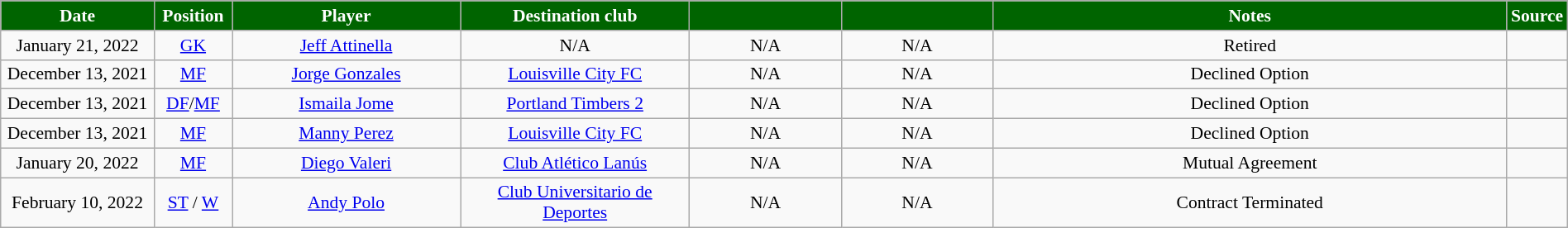<table class="wikitable sortable" style="text-align:center; font-size:90%; width:100%;">
<tr>
<th style="background:darkgreen; color:white; text-align:center; width:10%">Date</th>
<th style="background:darkgreen; color:white; text-align:center; width:5%">Position</th>
<th style="background:darkgreen; color:white; text-align:center; width:15%">Player</th>
<th style="background:darkgreen; color:white; text-align:center; width:15%">Destination club</th>
<th style="background:darkgreen; color:white; text-align:center; width:10%"></th>
<th style="background:darkgreen; color:white; text-align:center; width:10%"></th>
<th style="background:darkgreen; color:white; text-align:center; width:34%">Notes</th>
<th style="background:darkgreen; color:white; text-align:center; width:1%">Source</th>
</tr>
<tr>
<td style="text-align:center;">January 21, 2022</td>
<td style="text-align:center;"><a href='#'>GK</a></td>
<td style="text-align:center;"> <a href='#'>Jeff Attinella</a></td>
<td style="text-align:center;">N/A</td>
<td style="text-align:center;">N/A</td>
<td style="text-align:center;">N/A</td>
<td style="text-align:center;">Retired</td>
<td style="text-align:center;"></td>
</tr>
<tr>
<td style="text-align:center;">December 13, 2021</td>
<td style="text-align:center;"><a href='#'>MF</a></td>
<td style="text-align:center;"> <a href='#'>Jorge Gonzales</a></td>
<td style="text-align:center;"><a href='#'>Louisville City FC</a></td>
<td style="text-align:center;">N/A</td>
<td style="text-align:center;">N/A</td>
<td style="text-align:center;">Declined Option</td>
<td style="text-align:center;"></td>
</tr>
<tr>
<td style="text-align:center;">December 13, 2021</td>
<td style="text-align:center;"><a href='#'>DF</a>/<a href='#'>MF</a></td>
<td style="text-align:center;"> <a href='#'>Ismaila Jome</a></td>
<td style="text-align:center;"><a href='#'>Portland Timbers 2</a></td>
<td style="text-align:center;">N/A</td>
<td style="text-align:center;">N/A</td>
<td style="text-align:center;">Declined Option</td>
<td style="text-align:center;"></td>
</tr>
<tr>
<td style="text-align:center;">December 13, 2021</td>
<td style="text-align:center;"><a href='#'>MF</a></td>
<td style="text-align:center;"> <a href='#'>Manny Perez</a></td>
<td style="text-align:center;"><a href='#'>Louisville City FC</a></td>
<td style="text-align:center;">N/A</td>
<td style="text-align:center;">N/A</td>
<td style="text-align:center;">Declined Option</td>
<td style="text-align:center;"></td>
</tr>
<tr>
<td style="text-align:center;">January 20, 2022</td>
<td style="text-align:center;"><a href='#'>MF</a></td>
<td style="text-align:center;"> <a href='#'>Diego Valeri</a></td>
<td style="text-align:center;"><a href='#'>Club Atlético Lanús</a></td>
<td style="text-align:center;">N/A</td>
<td style="text-align:center;">N/A</td>
<td style="text-align:center;">Mutual Agreement</td>
<td style="text-align:center;"></td>
</tr>
<tr>
<td style="text-align:center;">February 10, 2022</td>
<td style="text-align:center;"><a href='#'>ST</a> / <a href='#'>W</a></td>
<td style="text-align:center;"> <a href='#'>Andy Polo</a></td>
<td style="text-align:center;"><a href='#'>Club Universitario de Deportes</a></td>
<td style="text-align:center;">N/A</td>
<td style="text-align:center;">N/A</td>
<td style="text-align:center;">Contract Terminated</td>
<td style="text-align:center;"></td>
</tr>
</table>
